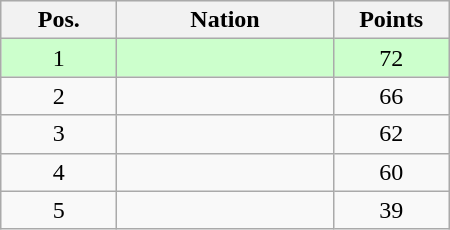<table class="wikitable gauche" cellspacing="1" style="width:300px;">
<tr style="background:#efefef; text-align:center;">
<th style="width:70px;">Pos.</th>
<th>Nation</th>
<th style="width:70px;">Points</th>
</tr>
<tr style="vertical-align:top; text-align:center; background:#ccffcc;">
<td>1</td>
<td style="text-align:left;"></td>
<td>72</td>
</tr>
<tr style="vertical-align:top; text-align:center;">
<td>2</td>
<td style="text-align:left;"></td>
<td>66</td>
</tr>
<tr style="vertical-align:top; text-align:center;">
<td>3</td>
<td style="text-align:left;"></td>
<td>62</td>
</tr>
<tr style="vertical-align:top; text-align:center;">
<td>4</td>
<td style="text-align:left;"></td>
<td>60</td>
</tr>
<tr style="vertical-align:top; text-align:center;">
<td>5</td>
<td style="text-align:left;"></td>
<td>39</td>
</tr>
</table>
